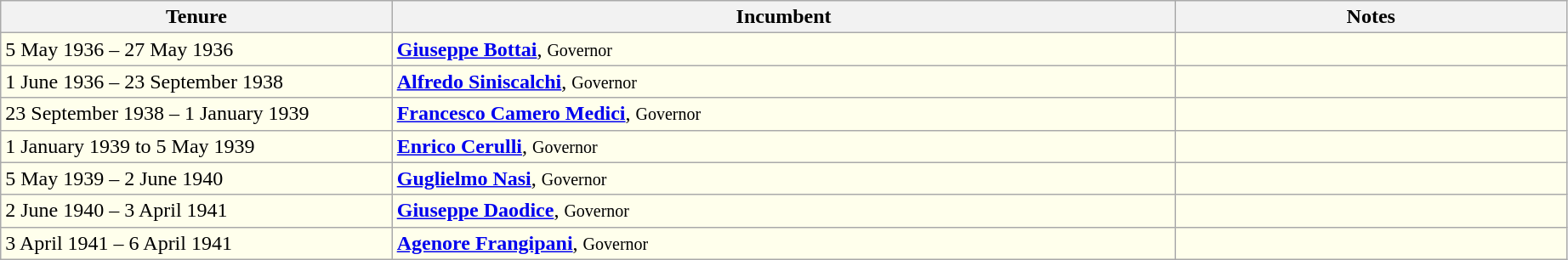<table class="wikitable">
<tr align=left>
<th width="20%">Tenure</th>
<th width="40%">Incumbent</th>
<th width="20%">Notes</th>
</tr>
<tr valign=top bgcolor="#ffffec">
<td>5 May 1936 – 27 May 1936</td>
<td><strong><a href='#'>Giuseppe Bottai</a></strong>, <small>Governor</small></td>
<td></td>
</tr>
<tr valign=top bgcolor="#ffffec">
<td>1 June 1936 – 23 September 1938</td>
<td><strong><a href='#'>Alfredo Siniscalchi</a></strong>, <small>Governor</small></td>
<td></td>
</tr>
<tr valign=top bgcolor="#ffffec">
<td>23 September 1938 – 1 January 1939</td>
<td><strong><a href='#'>Francesco Camero Medici</a></strong>, <small>Governor</small></td>
<td></td>
</tr>
<tr valign=top bgcolor="#ffffec">
<td>1 January 1939 to 5 May 1939</td>
<td><strong><a href='#'>Enrico Cerulli</a></strong>, <small>Governor</small></td>
<td></td>
</tr>
<tr valign=top bgcolor="#ffffec">
<td>5 May 1939 – 2 June 1940</td>
<td><strong><a href='#'>Guglielmo Nasi</a></strong>, <small>Governor</small></td>
<td></td>
</tr>
<tr valign=top bgcolor="#ffffec">
<td>2 June 1940 – 3 April 1941</td>
<td><strong><a href='#'>Giuseppe Daodice</a></strong>, <small>Governor</small></td>
<td></td>
</tr>
<tr valign=top bgcolor="#ffffec">
<td>3 April 1941 – 6 April 1941</td>
<td><strong><a href='#'>Agenore Frangipani</a></strong>, <small>Governor</small></td>
<td></td>
</tr>
</table>
